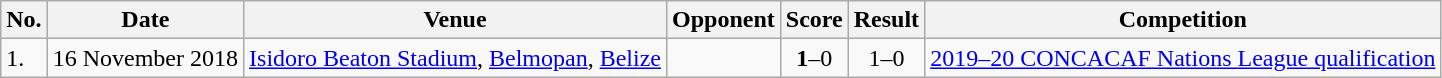<table class="wikitable" style="font-size:100%;">
<tr>
<th>No.</th>
<th>Date</th>
<th>Venue</th>
<th>Opponent</th>
<th>Score</th>
<th>Result</th>
<th>Competition</th>
</tr>
<tr>
<td>1.</td>
<td>16 November 2018</td>
<td><a href='#'>Isidoro Beaton Stadium</a>, <a href='#'>Belmopan</a>, <a href='#'>Belize</a></td>
<td></td>
<td align=center><strong>1</strong>–0</td>
<td align=center>1–0</td>
<td><a href='#'>2019–20 CONCACAF Nations League qualification</a></td>
</tr>
</table>
